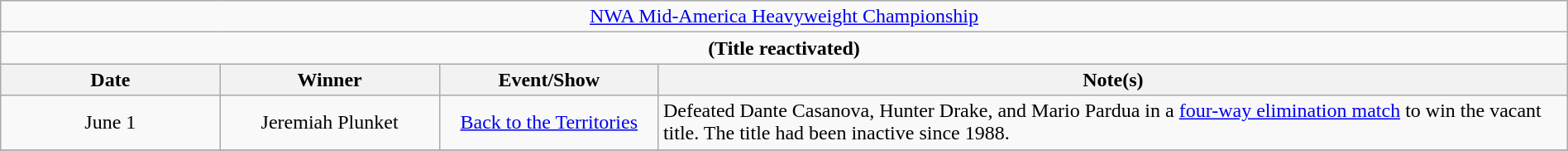<table class="wikitable" style="text-align:center; width:100%;">
<tr>
<td colspan="4" style="text-align: center;"><a href='#'>NWA Mid-America Heavyweight Championship</a></td>
</tr>
<tr>
<td colspan="4" style="text-align: center;"><strong>(Title reactivated)</strong></td>
</tr>
<tr>
<th width=14%>Date</th>
<th width=14%>Winner</th>
<th width=14%>Event/Show</th>
<th width=58%>Note(s)</th>
</tr>
<tr>
<td>June 1<br></td>
<td>Jeremiah Plunket</td>
<td><a href='#'>Back to the Territories</a></td>
<td align=left>Defeated Dante Casanova, Hunter Drake, and Mario Pardua in a <a href='#'>four-way elimination match</a> to win the vacant title. The title had been inactive since 1988.</td>
</tr>
<tr>
</tr>
</table>
